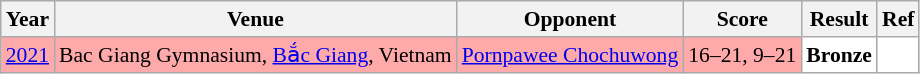<table class="sortable wikitable" style="font-size: 90%">
<tr>
<th>Year</th>
<th>Venue</th>
<th>Opponent</th>
<th>Score</th>
<th>Result</th>
<th>Ref</th>
</tr>
<tr style="background:#FFAAAA">
<td align="center"><a href='#'>2021</a></td>
<td align="left">Bac Giang Gymnasium, <a href='#'>Bắc Giang</a>, Vietnam</td>
<td align="left"> <a href='#'>Pornpawee Chochuwong</a></td>
<td align="left">16–21, 9–21</td>
<td style="text-align:left; background:white"> <strong>Bronze</strong></td>
<td style="text-align:center; background:white"></td>
</tr>
</table>
